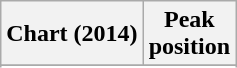<table class="wikitable sortable">
<tr>
<th>Chart (2014)</th>
<th>Peak<br>position</th>
</tr>
<tr>
</tr>
<tr>
</tr>
</table>
